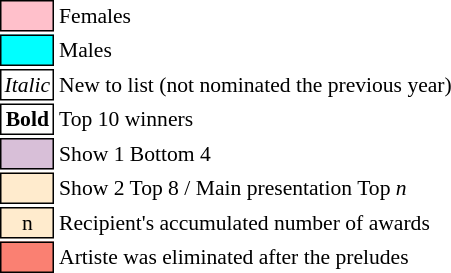<table class="toccolours" style="font-size: 90%; white-space: nowrap">
<tr>
<td style="background:pink; border:1px solid black;">         </td>
<td>Females</td>
</tr>
<tr>
<td style="background:cyan; border:1px solid black;">         </td>
<td>Males</td>
</tr>
<tr>
<td style="background:white; border:1px solid black; text-align:center;"><em>Italic</em></td>
<td>New to list (not nominated the previous year)</td>
</tr>
<tr>
<td style="background:white; border:1px solid black; text-align:center;"><strong>Bold</strong></td>
<td>Top 10 winners</td>
</tr>
<tr>
<td style="background:Thistle; border:1px solid black;">         </td>
<td>Show 1 Bottom 4</td>
</tr>
<tr>
<td style="background:#FFEBCD; border:1px solid black;">         </td>
<td>Show 2 Top 8 / Main presentation Top <em>n</em></td>
</tr>
<tr>
<td style="background:#FFEBCD; border:1px solid black; text-align:center;">n</td>
<td>Recipient's accumulated number of awards</td>
</tr>
<tr>
<td style="background:salmon; border:1px solid black;">         </td>
<td>Artiste was eliminated after the preludes</td>
</tr>
<tr>
</tr>
</table>
